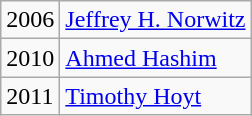<table class="wikitable">
<tr>
<td>2006</td>
<td><a href='#'>Jeffrey H. Norwitz</a></td>
</tr>
<tr>
<td>2010</td>
<td><a href='#'>Ahmed Hashim</a></td>
</tr>
<tr>
<td>2011</td>
<td><a href='#'>Timothy Hoyt</a></td>
</tr>
</table>
